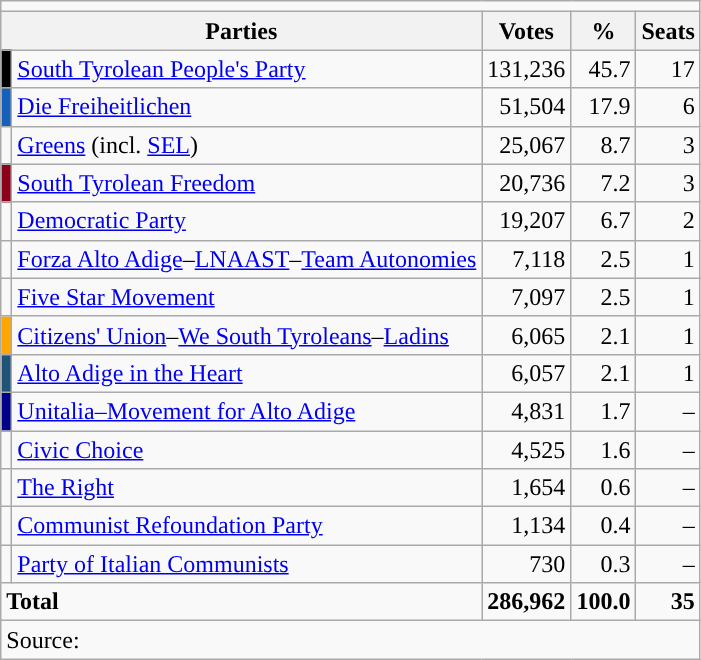<table class="wikitable">
<tr>
<td colspan=5></td>
</tr>
<tr>
<th colspan="2">Parties</th>
<th>Votes</th>
<th>%</th>
<th>Seats</th>
</tr>
<tr>
<td style="background-color:black"></td>
<td><a href='#'>South Tyrolean People's Party</a></td>
<td style="text-align:right;">131,236</td>
<td style="text-align:right;">45.7</td>
<td style="text-align:right;">17</td>
</tr>
<tr>
<td style="background-color:#1560BD;"></td>
<td><a href='#'>Die Freiheitlichen</a></td>
<td style="text-align:right;">51,504</td>
<td style="text-align:right;">17.9</td>
<td style="text-align:right;">6</td>
</tr>
<tr>
<td style="background-color:"></td>
<td><a href='#'>Greens</a> (incl. <a href='#'>SEL</a>)</td>
<td style="text-align:right;">25,067</td>
<td style="text-align:right;">8.7</td>
<td style="text-align:right;">3</td>
</tr>
<tr>
<td style="background-color:#8C001A"></td>
<td><a href='#'>South Tyrolean Freedom</a></td>
<td style="text-align:right;">20,736</td>
<td style="text-align:right;">7.2</td>
<td style="text-align:right;">3</td>
</tr>
<tr>
<td style="background-color:"></td>
<td><a href='#'>Democratic Party</a></td>
<td style="text-align:right;">19,207</td>
<td style="text-align:right;">6.7</td>
<td style="text-align:right;">2</td>
</tr>
<tr>
<td style="background-color:"></td>
<td><a href='#'>Forza Alto Adige</a>–<a href='#'>LNAAST</a>–<a href='#'>Team Autonomies</a></td>
<td style="text-align:right;">7,118</td>
<td style="text-align:right;">2.5</td>
<td style="text-align:right;">1</td>
</tr>
<tr>
<td style="background-color:"></td>
<td><a href='#'>Five Star Movement</a></td>
<td style="text-align:right;">7,097</td>
<td style="text-align:right;">2.5</td>
<td style="text-align:right;">1</td>
</tr>
<tr>
<td style="background-color:#FFA700"></td>
<td><a href='#'>Citizens' Union</a>–<a href='#'>We South Tyroleans</a>–<a href='#'>Ladins</a></td>
<td style="text-align:right;">6,065</td>
<td style="text-align:right;">2.1</td>
<td style="text-align:right;">1</td>
</tr>
<tr>
<td style="background-color:#1F5478"></td>
<td><a href='#'>Alto Adige in the Heart</a></td>
<td style="text-align:right;">6,057</td>
<td style="text-align:right;">2.1</td>
<td style="text-align:right;">1</td>
</tr>
<tr>
<td style="background-color:darkblue"></td>
<td><a href='#'>Unitalia–Movement for Alto Adige</a></td>
<td style="text-align:right;">4,831</td>
<td style="text-align:right;">1.7</td>
<td style="text-align:right;">–</td>
</tr>
<tr>
<td style="background-color:"></td>
<td><a href='#'>Civic Choice</a></td>
<td style="text-align:right;">4,525</td>
<td style="text-align:right;">1.6</td>
<td style="text-align:right;">–</td>
</tr>
<tr>
<td style="background-color:"></td>
<td><a href='#'>The Right</a></td>
<td style="text-align:right;">1,654</td>
<td style="text-align:right;">0.6</td>
<td style="text-align:right;">–</td>
</tr>
<tr>
<td style="background-color:"></td>
<td><a href='#'>Communist Refoundation Party</a></td>
<td style="text-align:right;">1,134</td>
<td style="text-align:right;">0.4</td>
<td style="text-align:right;">–</td>
</tr>
<tr>
<td style="background-color:"></td>
<td><a href='#'>Party of Italian Communists</a></td>
<td style="text-align:right;">730</td>
<td style="text-align:right;">0.3</td>
<td style="text-align:right;">–</td>
</tr>
<tr>
<td colspan="2" " style="text-align:left;"><strong>Total</strong></td>
<td style="text-align:right;"><strong>286,962</strong></td>
<td style="text-align:right;"><strong>100.0</strong></td>
<td style="text-align:right;"><strong>35</strong></td>
</tr>
<tr>
<td colspan=5>Source: </td>
</tr>
</table>
